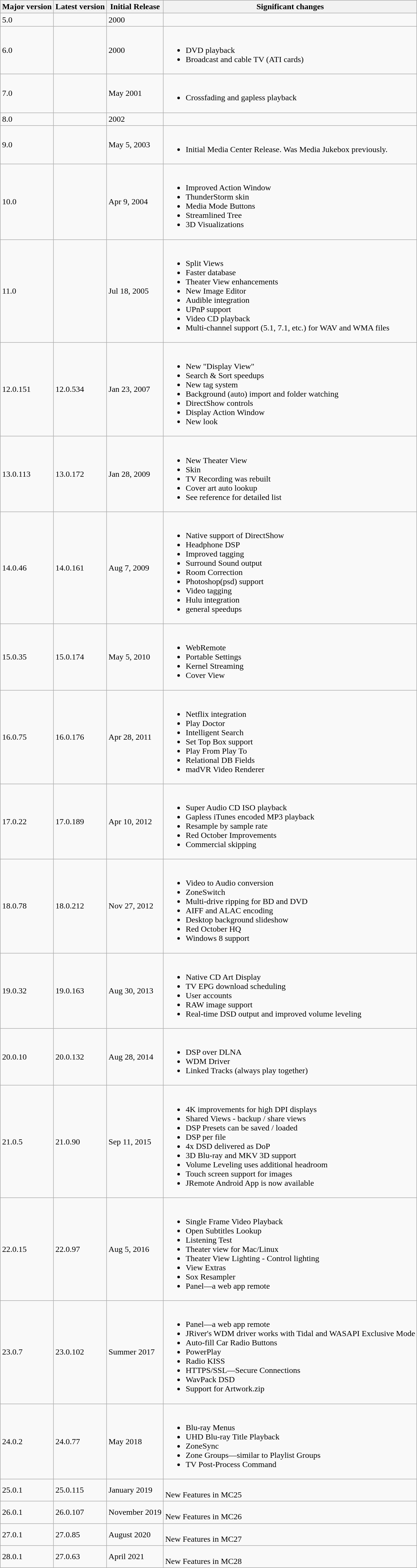<table class="wikitable">
<tr>
<th>Major version</th>
<th>Latest version</th>
<th>Initial Release</th>
<th>Significant changes</th>
</tr>
<tr>
<td>5.0</td>
<td></td>
<td>2000</td>
<td></td>
</tr>
<tr>
<td>6.0</td>
<td></td>
<td>2000</td>
<td><br><ul><li>DVD playback</li><li>Broadcast and cable TV (ATI cards)</li></ul></td>
</tr>
<tr>
<td>7.0</td>
<td></td>
<td>May 2001</td>
<td><br><ul><li>Crossfading and gapless playback</li></ul></td>
</tr>
<tr>
<td>8.0</td>
<td></td>
<td>2002</td>
<td></td>
</tr>
<tr>
<td>9.0</td>
<td></td>
<td>May 5, 2003</td>
<td><br><ul><li>Initial Media Center Release. Was Media Jukebox previously.</li></ul></td>
</tr>
<tr>
<td>10.0</td>
<td></td>
<td>Apr 9, 2004</td>
<td><br><ul><li>Improved Action Window</li><li>ThunderStorm skin</li><li>Media Mode Buttons</li><li>Streamlined Tree</li><li>3D Visualizations</li></ul></td>
</tr>
<tr>
<td>11.0</td>
<td></td>
<td>Jul 18, 2005</td>
<td><br><ul><li>Split Views</li><li>Faster database</li><li>Theater View enhancements</li><li>New Image Editor</li><li>Audible integration</li><li>UPnP support</li><li>Video CD playback</li><li>Multi-channel support (5.1, 7.1, etc.) for WAV and WMA files</li></ul></td>
</tr>
<tr>
<td>12.0.151</td>
<td>12.0.534</td>
<td>Jan 23, 2007</td>
<td><br><ul><li>New "Display View"</li><li>Search & Sort speedups</li><li>New tag system</li><li>Background (auto) import and folder watching</li><li>DirectShow controls</li><li>Display Action Window</li><li>New look</li></ul></td>
</tr>
<tr>
<td>13.0.113</td>
<td>13.0.172</td>
<td>Jan 28, 2009</td>
<td><br><ul><li>New Theater View</li><li>Skin</li><li>TV Recording was rebuilt</li><li>Cover art auto lookup</li><li>See reference for detailed list</li></ul></td>
</tr>
<tr>
<td>14.0.46</td>
<td>14.0.161</td>
<td>Aug 7, 2009</td>
<td><br><ul><li>Native support of DirectShow</li><li>Headphone DSP</li><li>Improved tagging</li><li>Surround Sound output</li><li>Room Correction</li><li>Photoshop(psd) support</li><li>Video tagging</li><li>Hulu integration</li><li>general speedups</li></ul></td>
</tr>
<tr>
<td>15.0.35</td>
<td>15.0.174</td>
<td>May 5, 2010</td>
<td><br><ul><li>WebRemote</li><li>Portable Settings</li><li>Kernel Streaming</li><li>Cover View</li></ul></td>
</tr>
<tr>
<td>16.0.75</td>
<td>16.0.176</td>
<td>Apr 28, 2011</td>
<td><br><ul><li>Netflix integration</li><li>Play Doctor</li><li>Intelligent Search</li><li>Set Top Box support</li><li>Play From Play To</li><li>Relational DB Fields</li><li>madVR Video Renderer</li></ul></td>
</tr>
<tr>
<td>17.0.22</td>
<td>17.0.189</td>
<td>Apr 10, 2012</td>
<td><br><ul><li>Super Audio CD ISO playback</li><li>Gapless iTunes encoded MP3 playback</li><li>Resample by sample rate</li><li>Red October Improvements</li><li>Commercial skipping</li></ul></td>
</tr>
<tr>
<td>18.0.78</td>
<td>18.0.212</td>
<td>Nov 27, 2012</td>
<td><br><ul><li>Video to Audio conversion</li><li>ZoneSwitch</li><li>Multi-drive ripping for BD and DVD</li><li>AIFF and ALAC encoding</li><li>Desktop background slideshow</li><li>Red October HQ</li><li>Windows 8 support</li></ul></td>
</tr>
<tr>
<td>19.0.32</td>
<td>19.0.163</td>
<td>Aug 30, 2013</td>
<td><br><ul><li>Native CD Art Display</li><li>TV EPG download scheduling</li><li>User accounts</li><li>RAW image support</li><li>Real-time DSD output and improved volume leveling</li></ul></td>
</tr>
<tr>
<td>20.0.10</td>
<td>20.0.132</td>
<td>Aug 28, 2014</td>
<td><br><ul><li>DSP over DLNA</li><li>WDM Driver</li><li>Linked Tracks (always play together)</li></ul></td>
</tr>
<tr>
<td>21.0.5</td>
<td>21.0.90</td>
<td>Sep 11, 2015</td>
<td><br><ul><li>4K improvements for high DPI displays</li><li>Shared Views - backup / share views</li><li>DSP Presets can be saved / loaded</li><li>DSP per file</li><li>4x DSD delivered as DoP</li><li>3D Blu-ray and MKV 3D support</li><li>Volume Leveling uses additional headroom</li><li>Touch screen support for images</li><li>JRemote Android App is now available</li></ul></td>
</tr>
<tr>
<td>22.0.15</td>
<td>22.0.97</td>
<td>Aug 5, 2016</td>
<td><br><ul><li>Single Frame Video Playback</li><li>Open Subtitles Lookup</li><li>Listening Test</li><li>Theater view for Mac/Linux</li><li>Theater View Lighting - Control lighting</li><li>View Extras</li><li>Sox Resampler</li><li>Panel—a web app remote</li></ul></td>
</tr>
<tr>
<td>23.0.7</td>
<td>23.0.102</td>
<td>Summer 2017</td>
<td><br><ul><li>Panel—a web app remote</li><li>JRiver's WDM driver works with Tidal and WASAPI Exclusive Mode</li><li>Auto-fill Car Radio Buttons</li><li>PowerPlay</li><li>Radio KISS</li><li>HTTPS/SSL—Secure Connections</li><li>WavPack DSD</li><li>Support for Artwork.zip</li></ul></td>
</tr>
<tr>
<td>24.0.2</td>
<td>24.0.77</td>
<td>May 2018</td>
<td><br><ul><li>Blu-ray Menus</li><li>UHD Blu-ray Title Playback</li><li>ZoneSync</li><li>Zone Groups—similar to Playlist Groups</li><li>TV Post-Process Command</li></ul></td>
</tr>
<tr>
<td>25.0.1</td>
<td>25.0.115</td>
<td>January 2019</td>
<td><br>New Features in MC25</td>
</tr>
<tr>
<td>26.0.1</td>
<td>26.0.107</td>
<td>November 2019</td>
<td><br>New Features in MC26</td>
</tr>
<tr>
<td>27.0.1</td>
<td>27.0.85</td>
<td>August 2020</td>
<td><br>New Features in MC27</td>
</tr>
<tr>
<td>28.0.1</td>
<td>27.0.63</td>
<td>April 2021</td>
<td><br>New Features in MC28</td>
</tr>
</table>
